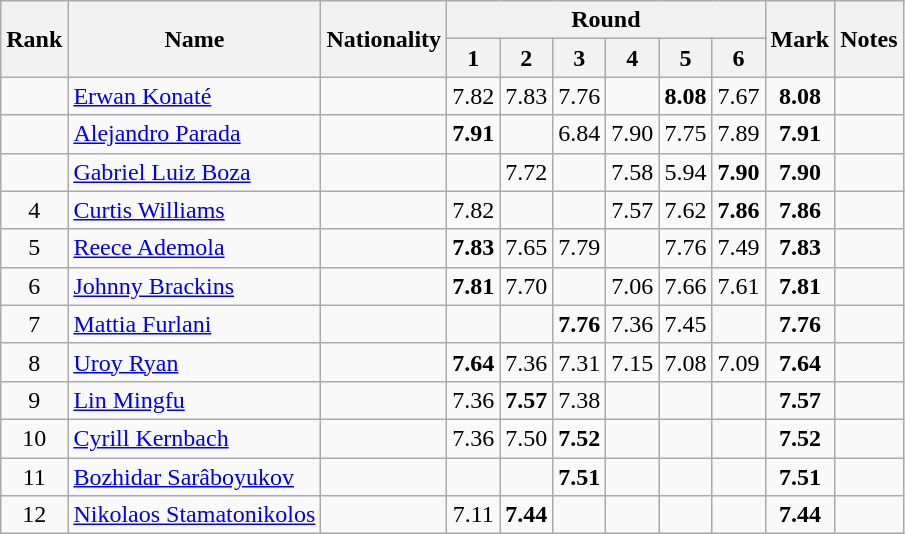<table class="wikitable sortable" style="text-align:center">
<tr>
<th rowspan=2>Rank</th>
<th rowspan=2>Name</th>
<th rowspan=2>Nationality</th>
<th colspan=6>Round</th>
<th rowspan=2>Mark</th>
<th rowspan=2>Notes</th>
</tr>
<tr>
<th>1</th>
<th>2</th>
<th>3</th>
<th>4</th>
<th>5</th>
<th>6</th>
</tr>
<tr>
<td></td>
<td align=left><a href='#'>Erwan Konaté</a></td>
<td align=left></td>
<td>7.82</td>
<td>7.83</td>
<td>7.76</td>
<td></td>
<td><strong>8.08</strong></td>
<td>7.67</td>
<td><strong>8.08</strong></td>
<td></td>
</tr>
<tr>
<td></td>
<td align=left><a href='#'>Alejandro Parada</a></td>
<td align=left></td>
<td><strong>7.91</strong></td>
<td></td>
<td>6.84</td>
<td>7.90</td>
<td>7.75</td>
<td>7.89</td>
<td><strong>7.91</strong></td>
<td></td>
</tr>
<tr>
<td></td>
<td align=left><a href='#'>Gabriel Luiz Boza</a></td>
<td align=left></td>
<td></td>
<td>7.72</td>
<td></td>
<td>7.58</td>
<td>5.94</td>
<td><strong>7.90</strong></td>
<td><strong>7.90</strong></td>
<td></td>
</tr>
<tr>
<td>4</td>
<td align=left><a href='#'>Curtis Williams</a></td>
<td align=left></td>
<td>7.82</td>
<td></td>
<td></td>
<td>7.57</td>
<td>7.62</td>
<td><strong>7.86</strong></td>
<td><strong>7.86</strong></td>
<td></td>
</tr>
<tr>
<td>5</td>
<td align=left><a href='#'>Reece Ademola</a></td>
<td align=left></td>
<td><strong>7.83</strong></td>
<td>7.65</td>
<td>7.79</td>
<td></td>
<td>7.76</td>
<td>7.49</td>
<td><strong>7.83</strong></td>
<td></td>
</tr>
<tr>
<td>6</td>
<td align=left><a href='#'>Johnny Brackins</a></td>
<td align=left></td>
<td><strong>7.81</strong></td>
<td>7.70</td>
<td></td>
<td>7.06</td>
<td>7.66</td>
<td>7.61</td>
<td><strong>7.81</strong></td>
<td></td>
</tr>
<tr>
<td>7</td>
<td align=left><a href='#'>Mattia Furlani</a></td>
<td align=left></td>
<td></td>
<td></td>
<td><strong>7.76</strong></td>
<td>7.36</td>
<td>7.45</td>
<td></td>
<td><strong>7.76</strong></td>
<td></td>
</tr>
<tr>
<td>8</td>
<td align=left><a href='#'>Uroy Ryan</a></td>
<td align=left></td>
<td><strong>7.64</strong></td>
<td>7.36</td>
<td>7.31</td>
<td>7.15</td>
<td>7.08</td>
<td>7.09</td>
<td><strong>7.64</strong></td>
<td></td>
</tr>
<tr>
<td>9</td>
<td align=left><a href='#'>Lin Mingfu</a></td>
<td align=left></td>
<td>7.36</td>
<td><strong>7.57</strong></td>
<td>7.38</td>
<td></td>
<td></td>
<td></td>
<td><strong>7.57</strong></td>
<td></td>
</tr>
<tr>
<td>10</td>
<td align=left><a href='#'>Cyrill Kernbach</a></td>
<td align=left></td>
<td>7.36</td>
<td>7.50</td>
<td><strong>7.52</strong></td>
<td></td>
<td></td>
<td></td>
<td><strong>7.52</strong></td>
<td></td>
</tr>
<tr>
<td>11</td>
<td align=left><a href='#'>Bozhidar Sarâboyukov</a></td>
<td align=left></td>
<td></td>
<td></td>
<td><strong>7.51</strong></td>
<td></td>
<td></td>
<td></td>
<td><strong>7.51</strong></td>
<td></td>
</tr>
<tr>
<td>12</td>
<td align=left><a href='#'>Nikolaos Stamatonikolos</a></td>
<td align=left></td>
<td>7.11</td>
<td><strong>7.44</strong></td>
<td></td>
<td></td>
<td></td>
<td></td>
<td><strong>7.44</strong></td>
<td></td>
</tr>
</table>
